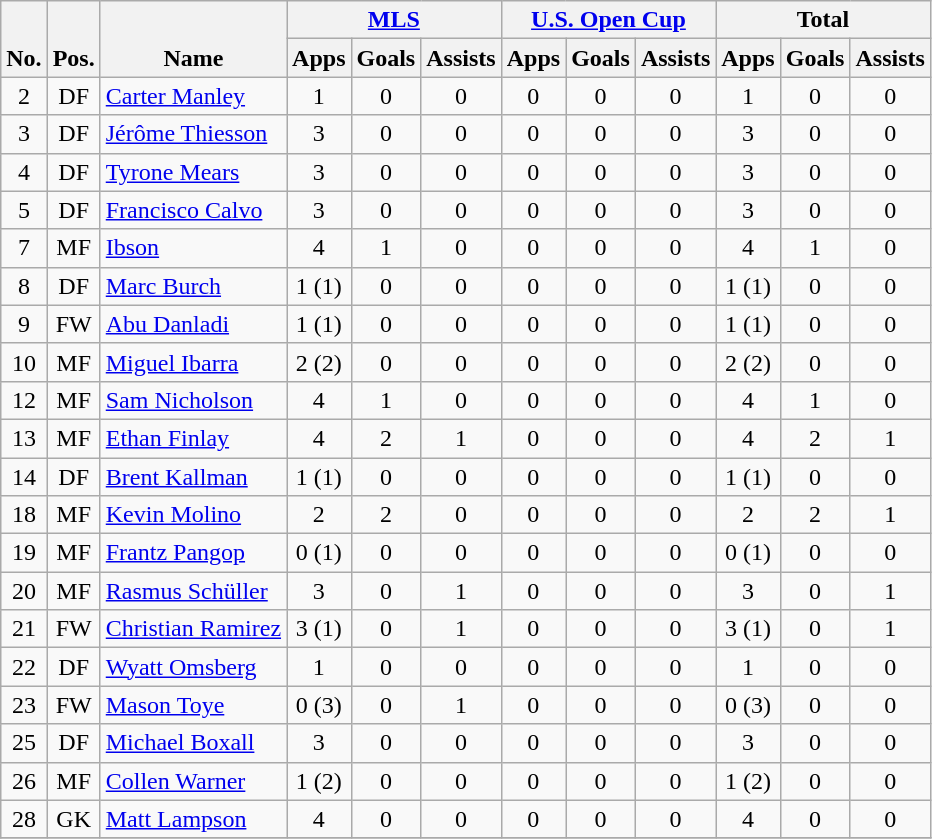<table class="wikitable" style="text-align:center">
<tr>
<th rowspan="2" style="vertical-align:bottom;">No.</th>
<th rowspan="2" style="vertical-align:bottom;">Pos.</th>
<th rowspan="2" style="vertical-align:bottom;">Name</th>
<th colspan="3" style="width:60px;"><a href='#'>MLS</a></th>
<th colspan="3" style="width:60px;"><a href='#'>U.S. Open Cup</a></th>
<th colspan="3" style="width:60px;">Total</th>
</tr>
<tr>
<th>Apps</th>
<th>Goals</th>
<th>Assists</th>
<th>Apps</th>
<th>Goals</th>
<th>Assists</th>
<th>Apps</th>
<th>Goals</th>
<th>Assists</th>
</tr>
<tr>
<td>2</td>
<td>DF</td>
<td align="left"> <a href='#'>Carter Manley</a></td>
<td>1</td>
<td>0</td>
<td>0</td>
<td>0</td>
<td>0</td>
<td>0</td>
<td>1</td>
<td>0</td>
<td>0</td>
</tr>
<tr>
<td>3</td>
<td>DF</td>
<td align="left"> <a href='#'>Jérôme Thiesson</a></td>
<td>3</td>
<td>0</td>
<td>0</td>
<td>0</td>
<td>0</td>
<td>0</td>
<td>3</td>
<td>0</td>
<td>0</td>
</tr>
<tr>
<td>4</td>
<td>DF</td>
<td align="left"> <a href='#'>Tyrone Mears</a></td>
<td>3</td>
<td>0</td>
<td>0</td>
<td>0</td>
<td>0</td>
<td>0</td>
<td>3</td>
<td>0</td>
<td>0</td>
</tr>
<tr>
<td>5</td>
<td>DF</td>
<td align="left"> <a href='#'>Francisco Calvo</a></td>
<td>3</td>
<td>0</td>
<td>0</td>
<td>0</td>
<td>0</td>
<td>0</td>
<td>3</td>
<td>0</td>
<td>0</td>
</tr>
<tr>
<td>7</td>
<td>MF</td>
<td align="left"> <a href='#'>Ibson</a></td>
<td>4</td>
<td>1</td>
<td>0</td>
<td>0</td>
<td>0</td>
<td>0</td>
<td>4</td>
<td>1</td>
<td>0</td>
</tr>
<tr>
<td>8</td>
<td>DF</td>
<td align="left"> <a href='#'>Marc Burch</a></td>
<td>1 (1)</td>
<td>0</td>
<td>0</td>
<td>0</td>
<td>0</td>
<td>0</td>
<td>1 (1)</td>
<td>0</td>
<td>0</td>
</tr>
<tr>
<td>9</td>
<td>FW</td>
<td align="left"> <a href='#'>Abu Danladi</a></td>
<td>1 (1)</td>
<td>0</td>
<td>0</td>
<td>0</td>
<td>0</td>
<td>0</td>
<td>1 (1)</td>
<td>0</td>
<td>0</td>
</tr>
<tr>
<td>10</td>
<td>MF</td>
<td align="left"> <a href='#'>Miguel Ibarra</a></td>
<td>2 (2)</td>
<td>0</td>
<td>0</td>
<td>0</td>
<td>0</td>
<td>0</td>
<td>2 (2)</td>
<td>0</td>
<td>0</td>
</tr>
<tr>
<td>12</td>
<td>MF</td>
<td align="left"> <a href='#'>Sam Nicholson</a></td>
<td>4</td>
<td>1</td>
<td>0</td>
<td>0</td>
<td>0</td>
<td>0</td>
<td>4</td>
<td>1</td>
<td>0</td>
</tr>
<tr>
<td>13</td>
<td>MF</td>
<td align="left"> <a href='#'>Ethan Finlay</a></td>
<td>4</td>
<td>2</td>
<td>1</td>
<td>0</td>
<td>0</td>
<td>0</td>
<td>4</td>
<td>2</td>
<td>1</td>
</tr>
<tr>
<td>14</td>
<td>DF</td>
<td align="left"> <a href='#'>Brent Kallman</a></td>
<td>1 (1)</td>
<td>0</td>
<td>0</td>
<td>0</td>
<td>0</td>
<td>0</td>
<td>1 (1)</td>
<td>0</td>
<td>0<br></td>
</tr>
<tr>
<td>18</td>
<td>MF</td>
<td align="left"> <a href='#'>Kevin Molino</a></td>
<td>2</td>
<td>2</td>
<td>0</td>
<td>0</td>
<td>0</td>
<td>0</td>
<td>2</td>
<td>2</td>
<td>1</td>
</tr>
<tr>
<td>19</td>
<td>MF</td>
<td align="left"> <a href='#'>Frantz Pangop</a></td>
<td>0 (1)</td>
<td>0</td>
<td>0</td>
<td>0</td>
<td>0</td>
<td>0</td>
<td>0 (1)</td>
<td>0</td>
<td>0</td>
</tr>
<tr>
<td>20</td>
<td>MF</td>
<td align="left"> <a href='#'>Rasmus Schüller</a></td>
<td>3</td>
<td>0</td>
<td>1</td>
<td>0</td>
<td>0</td>
<td>0</td>
<td>3</td>
<td>0</td>
<td>1</td>
</tr>
<tr>
<td>21</td>
<td>FW</td>
<td align="left"> <a href='#'>Christian Ramirez</a></td>
<td>3 (1)</td>
<td>0</td>
<td>1</td>
<td>0</td>
<td>0</td>
<td>0</td>
<td>3 (1)</td>
<td>0</td>
<td>1</td>
</tr>
<tr>
<td>22</td>
<td>DF</td>
<td align="left"> <a href='#'>Wyatt Omsberg</a></td>
<td>1</td>
<td>0</td>
<td>0</td>
<td>0</td>
<td>0</td>
<td>0</td>
<td>1</td>
<td>0</td>
<td>0</td>
</tr>
<tr>
<td>23</td>
<td>FW</td>
<td align="left"> <a href='#'>Mason Toye</a></td>
<td>0 (3)</td>
<td>0</td>
<td>1</td>
<td>0</td>
<td>0</td>
<td>0</td>
<td>0 (3)</td>
<td>0</td>
<td>0</td>
</tr>
<tr>
<td>25</td>
<td>DF</td>
<td align="left"> <a href='#'>Michael Boxall</a></td>
<td>3</td>
<td>0</td>
<td>0</td>
<td>0</td>
<td>0</td>
<td>0</td>
<td>3</td>
<td>0</td>
<td>0</td>
</tr>
<tr>
<td>26</td>
<td>MF</td>
<td align="left"> <a href='#'>Collen Warner</a></td>
<td>1 (2)</td>
<td>0</td>
<td>0</td>
<td>0</td>
<td>0</td>
<td>0</td>
<td>1 (2)</td>
<td>0</td>
<td>0</td>
</tr>
<tr>
<td>28</td>
<td>GK</td>
<td align="left"> <a href='#'>Matt Lampson</a></td>
<td>4</td>
<td>0</td>
<td>0</td>
<td>0</td>
<td>0</td>
<td>0</td>
<td>4</td>
<td>0</td>
<td>0</td>
</tr>
<tr>
</tr>
</table>
